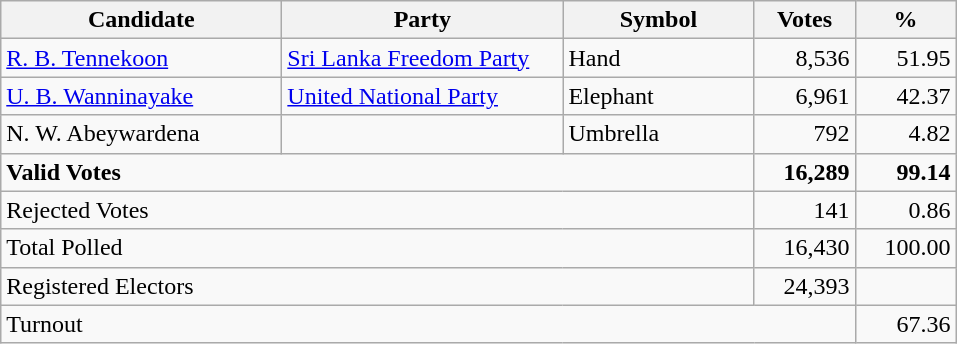<table class="wikitable" border="1" style="text-align:right;">
<tr>
<th align=left width="180">Candidate</th>
<th align=left width="180">Party</th>
<th align=left width="120">Symbol</th>
<th align=left width="60">Votes</th>
<th align=left width="60">%</th>
</tr>
<tr>
<td align=left><a href='#'>R. B. Tennekoon</a></td>
<td align=left><a href='#'>Sri Lanka Freedom Party</a></td>
<td align=left>Hand</td>
<td>8,536</td>
<td>51.95</td>
</tr>
<tr>
<td align=left><a href='#'>U. B. Wanninayake</a></td>
<td align=left><a href='#'>United National Party</a></td>
<td align=left>Elephant</td>
<td>6,961</td>
<td>42.37</td>
</tr>
<tr>
<td align=left>N. W. Abeywardena</td>
<td align=left></td>
<td align=left>Umbrella</td>
<td>792</td>
<td>4.82</td>
</tr>
<tr>
<td align=left colspan=3><strong>Valid Votes</strong></td>
<td><strong>16,289</strong></td>
<td><strong>99.14</strong></td>
</tr>
<tr>
<td align=left colspan=3>Rejected Votes</td>
<td>141</td>
<td>0.86</td>
</tr>
<tr>
<td align=left colspan=3>Total Polled</td>
<td>16,430</td>
<td>100.00</td>
</tr>
<tr>
<td align=left colspan=3>Registered Electors</td>
<td>24,393</td>
<td></td>
</tr>
<tr>
<td align=left colspan=4>Turnout</td>
<td>67.36</td>
</tr>
</table>
